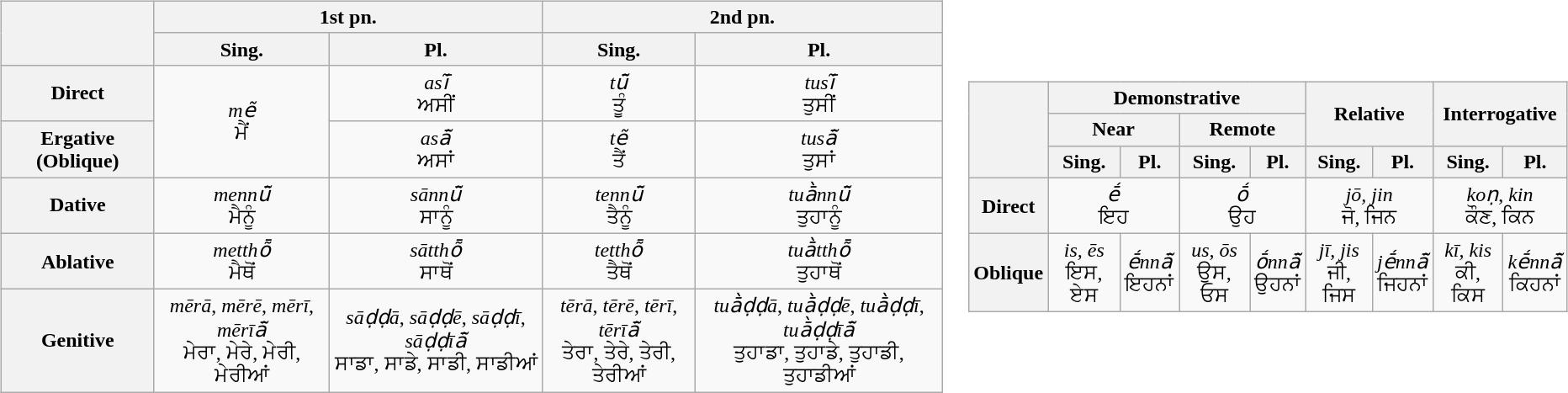<table>
<tr>
<td><br><table class="wikitable" style="text-align:center">
<tr>
<th rowspan="2"></th>
<th colspan="2">1st pn.</th>
<th colspan="2">2nd pn.</th>
</tr>
<tr>
<th>Sing.</th>
<th>Pl.</th>
<th>Sing.</th>
<th>Pl.</th>
</tr>
<tr>
<th>Direct</th>
<td rowspan="2"><em>mẽ</em><br>ਮੈਂ </td>
<td><em>asī̃</em><br>ਅਸੀਂ </td>
<td><em>tū̃</em><br>ਤੂੰ </td>
<td><em>tusī̃</em><br>ਤੁਸੀਂ </td>
</tr>
<tr>
<th>Ergative (Oblique)</th>
<td><em>asā̃</em><br>ਅਸਾਂ </td>
<td><em>tẽ</em><br>ਤੈਂ </td>
<td><em>tusā̃</em><br>ਤੁਸਾਂ </td>
</tr>
<tr>
<th>Dative</th>
<td><em>mennū̃</em><br>ਮੈਨੂੰ </td>
<td><em>sānnū̃</em><br>ਸਾਨੂੰ </td>
<td><em>tennū̃</em><br>ਤੈਨੂੰ </td>
<td><em>tuā̀nnū̃</em><br>ਤੁਹਾਨੂੰ </td>
</tr>
<tr>
<th>Ablative</th>
<td><em>metthȭ</em><br>ਮੈਥੋਂ </td>
<td><em>sātthȭ</em><br>ਸਾਥੋਂ </td>
<td><em>tetthȭ</em><br>ਤੈਥੋਂ </td>
<td><em>tuā̀tthȭ</em><br>ਤੁਹਾਥੋਂ </td>
</tr>
<tr>
<th>Genitive</th>
<td><em>mērā</em>, <em>mērē</em>, <em>mērī</em>, <em>mērīā̃</em><br>ਮੇਰਾ, ਮੇਰੇ, ਮੇਰੀ, ਮੇਰੀਆਂ<br></td>
<td><em>sāḍḍā</em>, <em>sāḍḍē</em>, <em>sāḍḍī</em>, <em>sāḍḍīā̃</em><br>ਸਾਡਾ, ਸਾਡੇ, ਸਾਡੀ, ਸਾਡੀਆਂ<br></td>
<td><em>tērā</em>, <em>tērē</em>, <em>tērī</em>, <em>tērīā̃</em><br>ਤੇਰਾ, ਤੇਰੇ, ਤੇਰੀ, ਤੇਰੀਆਂ<br></td>
<td><em>tuā̀ḍḍā</em>,  <em>tuā̀ḍḍē</em>, <em>tuā̀ḍḍī</em>, <em>tuā̀ḍḍīā̃</em><br>ਤੁਹਾਡਾ, ਤੁਹਾਡੇ, ਤੁਹਾਡੀ, ਤੁਹਾਡੀਆਂ<br></td>
</tr>
</table>
</td>
<td><br><table class="wikitable" style="text-align:center">
<tr>
<th rowspan="3"></th>
<th colspan="4">Demonstrative</th>
<th colspan="2" rowspan="2">Relative</th>
<th colspan="2" rowspan="2">Interrogative</th>
</tr>
<tr>
<th colspan="2">Near</th>
<th colspan="2">Remote</th>
</tr>
<tr>
<th>Sing.</th>
<th>Pl.</th>
<th>Sing.</th>
<th>Pl.</th>
<th>Sing.</th>
<th>Pl.</th>
<th>Sing.</th>
<th>Pl.</th>
</tr>
<tr>
<th>Direct</th>
<td colspan="2"><em>ḗ</em><br>ਇਹ<br></td>
<td colspan="2"><em>ṓ</em><br>ਉਹ<br></td>
<td colspan="2"><em>jō, jin</em><br>ਜੋ, ਜਿਨ<br></td>
<td colspan="2"><em>koṇ</em>, <em>kin</em><br>ਕੌਣ, ਕਿਨ<br></td>
</tr>
<tr>
<th>Oblique</th>
<td><em>is, ēs</em><br>ਇਸ, ਏਸ<br></td>
<td><em>ḗnnā̃</em><br>ਇਹਨਾਂ<br></td>
<td><em>us, ōs</em><br>ਉਸ, ਓਸ<br></td>
<td><em>ṓnnā̃</em><br>ਉਹਨਾਂ<br></td>
<td><em>jī, jis</em><br>ਜੀ, ਜਿਸ<br></td>
<td><em>jḗnnā̃</em><br>ਜਿਹਨਾਂ<br></td>
<td><em>kī, kis</em><br>ਕੀ, ਕਿਸ<br></td>
<td><em>kḗnnā̃</em><br>ਕਿਹਨਾਂ<br></td>
</tr>
</table>
</td>
</tr>
</table>
